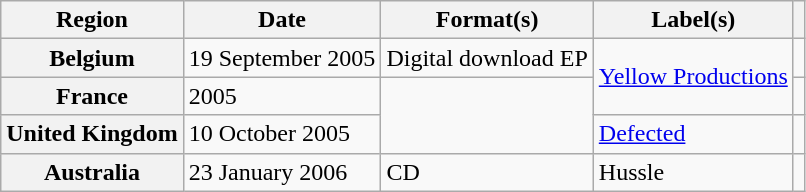<table class="wikitable plainrowheaders">
<tr>
<th scope="col">Region</th>
<th scope="col">Date</th>
<th scope="col">Format(s)</th>
<th scope="col">Label(s)</th>
<th scope="col"></th>
</tr>
<tr>
<th scope="row">Belgium</th>
<td>19 September 2005</td>
<td>Digital download EP</td>
<td rowspan="2"><a href='#'>Yellow Productions</a></td>
<td></td>
</tr>
<tr>
<th scope="row">France</th>
<td>2005</td>
<td rowspan="2"></td>
<td></td>
</tr>
<tr>
<th scope="row">United Kingdom</th>
<td>10 October 2005</td>
<td><a href='#'>Defected</a></td>
<td></td>
</tr>
<tr>
<th scope="row">Australia</th>
<td>23 January 2006</td>
<td>CD</td>
<td>Hussle</td>
<td></td>
</tr>
</table>
